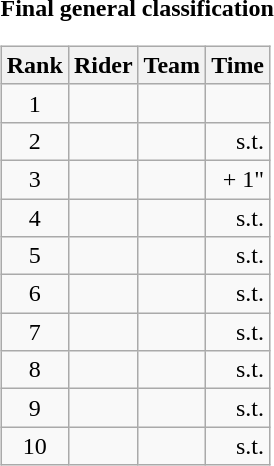<table>
<tr>
<td><strong>Final general classification</strong><br><table class="wikitable">
<tr>
<th scope="col">Rank</th>
<th scope="col">Rider</th>
<th scope="col">Team</th>
<th scope="col">Time</th>
</tr>
<tr>
<td style="text-align:center;">1</td>
<td></td>
<td></td>
<td style="text-align:right;"></td>
</tr>
<tr>
<td style="text-align:center;">2</td>
<td></td>
<td></td>
<td style="text-align:right;">s.t.</td>
</tr>
<tr>
<td style="text-align:center;">3</td>
<td></td>
<td></td>
<td style="text-align:right;">+ 1"</td>
</tr>
<tr>
<td style="text-align:center;">4</td>
<td></td>
<td></td>
<td style="text-align:right;">s.t.</td>
</tr>
<tr>
<td style="text-align:center;">5</td>
<td></td>
<td></td>
<td style="text-align:right;">s.t.</td>
</tr>
<tr>
<td style="text-align:center;">6</td>
<td></td>
<td></td>
<td style="text-align:right;">s.t.</td>
</tr>
<tr>
<td style="text-align:center;">7</td>
<td></td>
<td></td>
<td style="text-align:right;">s.t.</td>
</tr>
<tr>
<td style="text-align:center;">8</td>
<td></td>
<td></td>
<td style="text-align:right;">s.t.</td>
</tr>
<tr>
<td style="text-align:center;">9</td>
<td></td>
<td></td>
<td style="text-align:right;">s.t.</td>
</tr>
<tr>
<td style="text-align:center;">10</td>
<td></td>
<td></td>
<td style="text-align:right;">s.t.</td>
</tr>
</table>
</td>
</tr>
</table>
